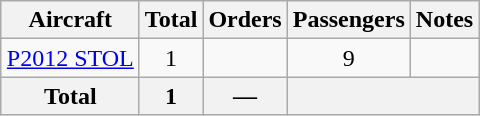<table class="wikitable" style="margin:1em auto; border-collapse:collapse;text-align:center">
<tr>
<th>Aircraft</th>
<th>Total</th>
<th>Orders</th>
<th>Passengers</th>
<th>Notes</th>
</tr>
<tr>
<td><a href='#'>P2012 STOL</a></td>
<td>1</td>
<td></td>
<td>9</td>
<td></td>
</tr>
<tr>
<th>Total</th>
<th>1</th>
<th>—</th>
<th colspan="2"></th>
</tr>
</table>
